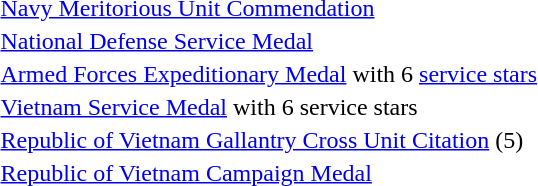<table border=0>
<tr>
<td> <a href='#'>Navy Meritorious Unit Commendation</a></td>
</tr>
<tr>
<td> <a href='#'>National Defense Service Medal</a></td>
</tr>
<tr>
<td> <a href='#'>Armed Forces Expeditionary Medal</a> with 6 <a href='#'>service stars</a></td>
</tr>
<tr>
<td> <a href='#'>Vietnam Service Medal</a> with 6 service stars</td>
</tr>
<tr>
<td> <a href='#'>Republic of Vietnam Gallantry Cross Unit Citation</a> (5)</td>
</tr>
<tr>
<td> <a href='#'>Republic of Vietnam Campaign Medal</a></td>
</tr>
<tr>
</tr>
</table>
